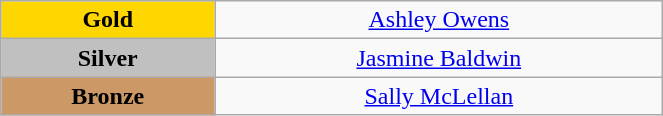<table class="wikitable" style="text-align:center; " width="35%">
<tr>
<td bgcolor="gold"><strong>Gold</strong></td>
<td><a href='#'>Ashley Owens</a><br>  <small><em></em></small></td>
</tr>
<tr>
<td bgcolor="silver"><strong>Silver</strong></td>
<td><a href='#'>Jasmine Baldwin</a><br>  <small><em></em></small></td>
</tr>
<tr>
<td bgcolor="CC9966"><strong>Bronze</strong></td>
<td><a href='#'>Sally McLellan</a><br>  <small><em></em></small></td>
</tr>
</table>
